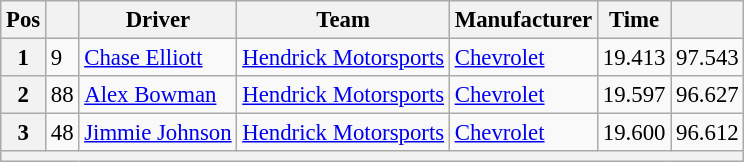<table class="wikitable" style="font-size:95%">
<tr>
<th>Pos</th>
<th></th>
<th>Driver</th>
<th>Team</th>
<th>Manufacturer</th>
<th>Time</th>
<th></th>
</tr>
<tr>
<th>1</th>
<td>9</td>
<td><a href='#'>Chase Elliott</a></td>
<td><a href='#'>Hendrick Motorsports</a></td>
<td><a href='#'>Chevrolet</a></td>
<td>19.413</td>
<td>97.543</td>
</tr>
<tr>
<th>2</th>
<td>88</td>
<td><a href='#'>Alex Bowman</a></td>
<td><a href='#'>Hendrick Motorsports</a></td>
<td><a href='#'>Chevrolet</a></td>
<td>19.597</td>
<td>96.627</td>
</tr>
<tr>
<th>3</th>
<td>48</td>
<td><a href='#'>Jimmie Johnson</a></td>
<td><a href='#'>Hendrick Motorsports</a></td>
<td><a href='#'>Chevrolet</a></td>
<td>19.600</td>
<td>96.612</td>
</tr>
<tr>
<th colspan="7"></th>
</tr>
</table>
